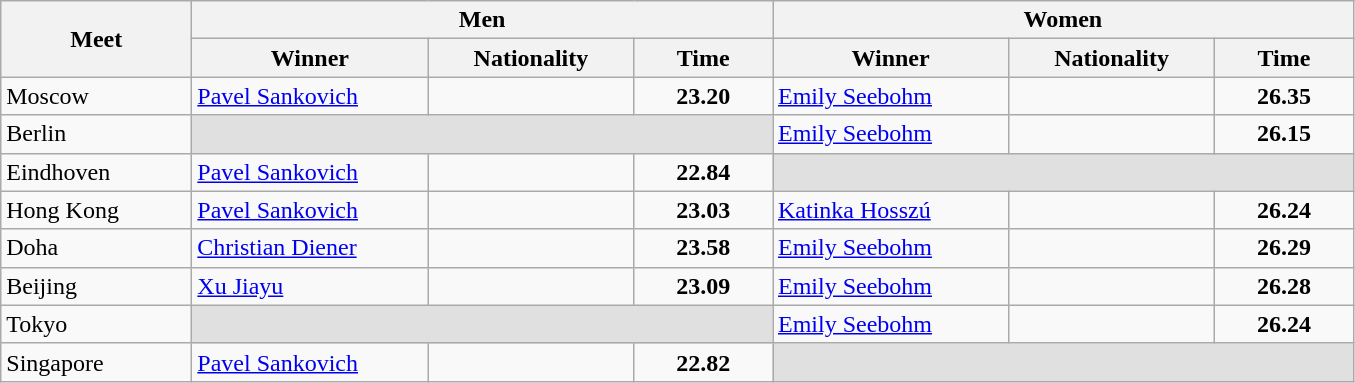<table class="wikitable">
<tr>
<th width=120 rowspan="2">Meet</th>
<th colspan="3">Men</th>
<th colspan="3">Women</th>
</tr>
<tr>
<th width=150>Winner</th>
<th width=130>Nationality</th>
<th width=85>Time</th>
<th width=150>Winner</th>
<th width=130>Nationality</th>
<th width=85>Time</th>
</tr>
<tr>
<td>Moscow</td>
<td><a href='#'>Pavel Sankovich</a></td>
<td></td>
<td align=center><strong>23.20</strong></td>
<td><a href='#'>Emily Seebohm</a></td>
<td></td>
<td align=center><strong>26.35</strong></td>
</tr>
<tr>
<td>Berlin</td>
<td colspan=3 bgcolor=E0E0E0></td>
<td><a href='#'>Emily Seebohm</a></td>
<td></td>
<td align=center><strong>26.15</strong></td>
</tr>
<tr>
<td>Eindhoven</td>
<td><a href='#'>Pavel Sankovich</a></td>
<td></td>
<td align=center><strong>22.84</strong></td>
<td colspan=3 bgcolor=E0E0E0></td>
</tr>
<tr>
<td>Hong Kong</td>
<td><a href='#'>Pavel Sankovich</a></td>
<td></td>
<td align=center><strong>23.03</strong></td>
<td><a href='#'>Katinka Hosszú</a></td>
<td></td>
<td align=center><strong>26.24</strong></td>
</tr>
<tr>
<td>Doha</td>
<td><a href='#'>Christian Diener</a></td>
<td></td>
<td align=center><strong>23.58</strong></td>
<td><a href='#'>Emily Seebohm</a></td>
<td></td>
<td align=center><strong>26.29</strong></td>
</tr>
<tr>
<td>Beijing</td>
<td><a href='#'>Xu Jiayu</a></td>
<td></td>
<td align=center><strong>23.09</strong></td>
<td><a href='#'>Emily Seebohm</a></td>
<td></td>
<td align=center><strong>26.28</strong></td>
</tr>
<tr>
<td>Tokyo</td>
<td colspan=3 bgcolor=e0e0e0></td>
<td><a href='#'>Emily Seebohm</a></td>
<td></td>
<td align=center><strong>26.24</strong></td>
</tr>
<tr>
<td>Singapore</td>
<td><a href='#'>Pavel Sankovich</a></td>
<td></td>
<td align=center><strong>22.82</strong></td>
<td colspan="3" bgcolor="e0e0e0"></td>
</tr>
</table>
